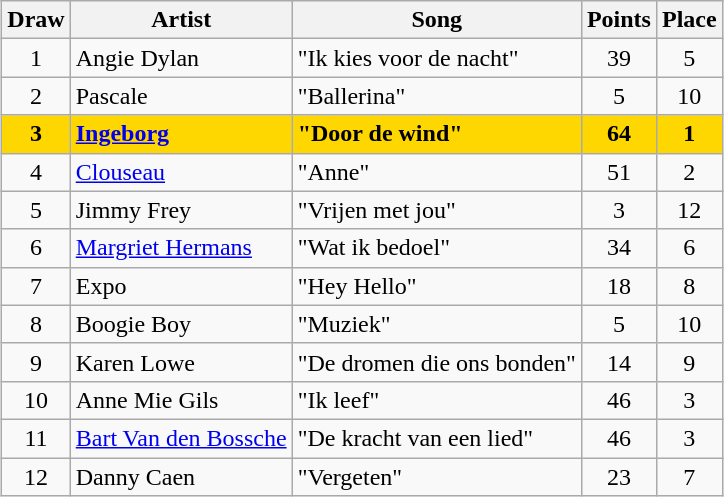<table class="sortable wikitable" style="margin: 1em auto 1em auto; text-align:center">
<tr>
<th>Draw</th>
<th>Artist</th>
<th>Song</th>
<th>Points</th>
<th>Place</th>
</tr>
<tr>
<td>1</td>
<td align="left">Angie Dylan</td>
<td align="left">"Ik kies voor de nacht"</td>
<td>39</td>
<td>5</td>
</tr>
<tr>
<td>2</td>
<td align="left">Pascale</td>
<td align="left">"Ballerina"</td>
<td>5</td>
<td>10</td>
</tr>
<tr style="font-weight:bold; background:gold;">
<td>3</td>
<td align="left"><a href='#'>Ingeborg</a></td>
<td align="left">"Door de wind"</td>
<td>64</td>
<td>1</td>
</tr>
<tr>
<td>4</td>
<td align="left"><a href='#'>Clouseau</a></td>
<td align="left">"Anne"</td>
<td>51</td>
<td>2</td>
</tr>
<tr>
<td>5</td>
<td align="left">Jimmy Frey</td>
<td align="left">"Vrijen met jou"</td>
<td>3</td>
<td>12</td>
</tr>
<tr>
<td>6</td>
<td align="left"><a href='#'>Margriet Hermans</a></td>
<td align="left">"Wat ik bedoel"</td>
<td>34</td>
<td>6</td>
</tr>
<tr>
<td>7</td>
<td align="left">Expo</td>
<td align="left">"Hey Hello"</td>
<td>18</td>
<td>8</td>
</tr>
<tr>
<td>8</td>
<td align="left">Boogie Boy</td>
<td align="left">"Muziek"</td>
<td>5</td>
<td>10</td>
</tr>
<tr>
<td>9</td>
<td align="left">Karen Lowe</td>
<td align="left">"De dromen die ons bonden"</td>
<td>14</td>
<td>9</td>
</tr>
<tr>
<td>10</td>
<td align="left">Anne Mie Gils</td>
<td align="left">"Ik leef"</td>
<td>46</td>
<td>3</td>
</tr>
<tr>
<td>11</td>
<td align="left"><a href='#'>Bart Van den Bossche</a></td>
<td align="left">"De kracht van een lied"</td>
<td>46</td>
<td>3</td>
</tr>
<tr>
<td>12</td>
<td align="left">Danny Caen</td>
<td align="left">"Vergeten"</td>
<td>23</td>
<td>7</td>
</tr>
</table>
